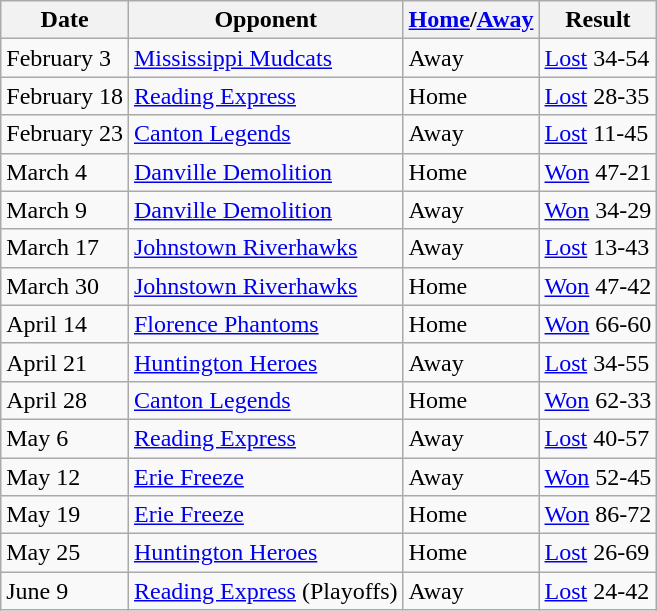<table class="wikitable">
<tr>
<th>Date</th>
<th>Opponent</th>
<th><a href='#'>Home</a>/<a href='#'>Away</a></th>
<th>Result</th>
</tr>
<tr>
<td>February 3</td>
<td><a href='#'>Mississippi Mudcats</a></td>
<td>Away</td>
<td><a href='#'>Lost</a> 34-54</td>
</tr>
<tr>
<td>February 18</td>
<td><a href='#'>Reading Express</a></td>
<td>Home</td>
<td><a href='#'>Lost</a> 28-35</td>
</tr>
<tr>
<td>February 23</td>
<td><a href='#'>Canton Legends</a></td>
<td>Away</td>
<td><a href='#'>Lost</a> 11-45</td>
</tr>
<tr>
<td>March 4</td>
<td><a href='#'>Danville Demolition</a></td>
<td>Home</td>
<td><a href='#'>Won</a> 47-21</td>
</tr>
<tr>
<td>March 9</td>
<td><a href='#'>Danville Demolition</a></td>
<td>Away</td>
<td><a href='#'>Won</a> 34-29</td>
</tr>
<tr>
<td>March 17</td>
<td><a href='#'>Johnstown Riverhawks</a></td>
<td>Away</td>
<td><a href='#'>Lost</a> 13-43</td>
</tr>
<tr>
<td>March 30</td>
<td><a href='#'>Johnstown Riverhawks</a></td>
<td>Home</td>
<td><a href='#'>Won</a> 47-42</td>
</tr>
<tr>
<td>April 14</td>
<td><a href='#'>Florence Phantoms</a></td>
<td>Home</td>
<td><a href='#'>Won</a> 66-60</td>
</tr>
<tr>
<td>April 21</td>
<td><a href='#'>Huntington Heroes</a></td>
<td>Away</td>
<td><a href='#'>Lost</a> 34-55</td>
</tr>
<tr>
<td>April 28</td>
<td><a href='#'>Canton Legends</a></td>
<td>Home</td>
<td><a href='#'>Won</a> 62-33</td>
</tr>
<tr>
<td>May 6</td>
<td><a href='#'>Reading Express</a></td>
<td>Away</td>
<td><a href='#'>Lost</a> 40-57</td>
</tr>
<tr>
<td>May 12</td>
<td><a href='#'>Erie Freeze</a></td>
<td>Away</td>
<td><a href='#'>Won</a> 52-45</td>
</tr>
<tr>
<td>May 19</td>
<td><a href='#'>Erie Freeze</a></td>
<td>Home</td>
<td><a href='#'>Won</a> 86-72</td>
</tr>
<tr>
<td>May 25</td>
<td><a href='#'>Huntington Heroes</a></td>
<td>Home</td>
<td><a href='#'>Lost</a> 26-69</td>
</tr>
<tr>
<td>June 9</td>
<td><a href='#'>Reading Express</a> (Playoffs)</td>
<td>Away</td>
<td><a href='#'>Lost</a> 24-42</td>
</tr>
</table>
